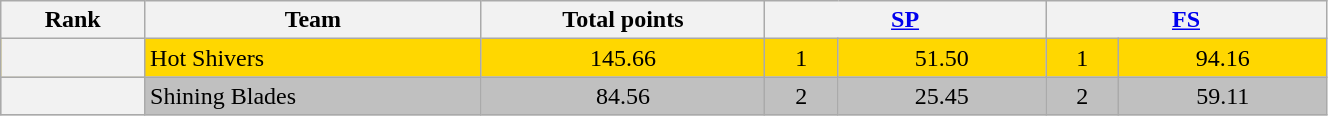<table class="wikitable sortable" style="text-align:left;" width="70%">
<tr>
<th scope="col">Rank</th>
<th scope="col">Team</th>
<th scope="col">Total points</th>
<th colspan="2" width="80px"><a href='#'>SP</a></th>
<th colspan="2" width="80px"><a href='#'>FS</a></th>
</tr>
<tr bgcolor="gold">
<th scope="row"></th>
<td>Hot Shivers</td>
<td style="text-align: center;">145.66</td>
<td style="text-align: center;">1</td>
<td style="text-align: center;">51.50</td>
<td style="text-align: center;">1</td>
<td style="text-align: center;">94.16</td>
</tr>
<tr bgcolor="silver">
<th scope="row"></th>
<td>Shining Blades</td>
<td style="text-align: center;">84.56</td>
<td style="text-align: center;">2</td>
<td style="text-align: center;">25.45</td>
<td style="text-align: center;">2</td>
<td style="text-align: center;">59.11</td>
</tr>
</table>
